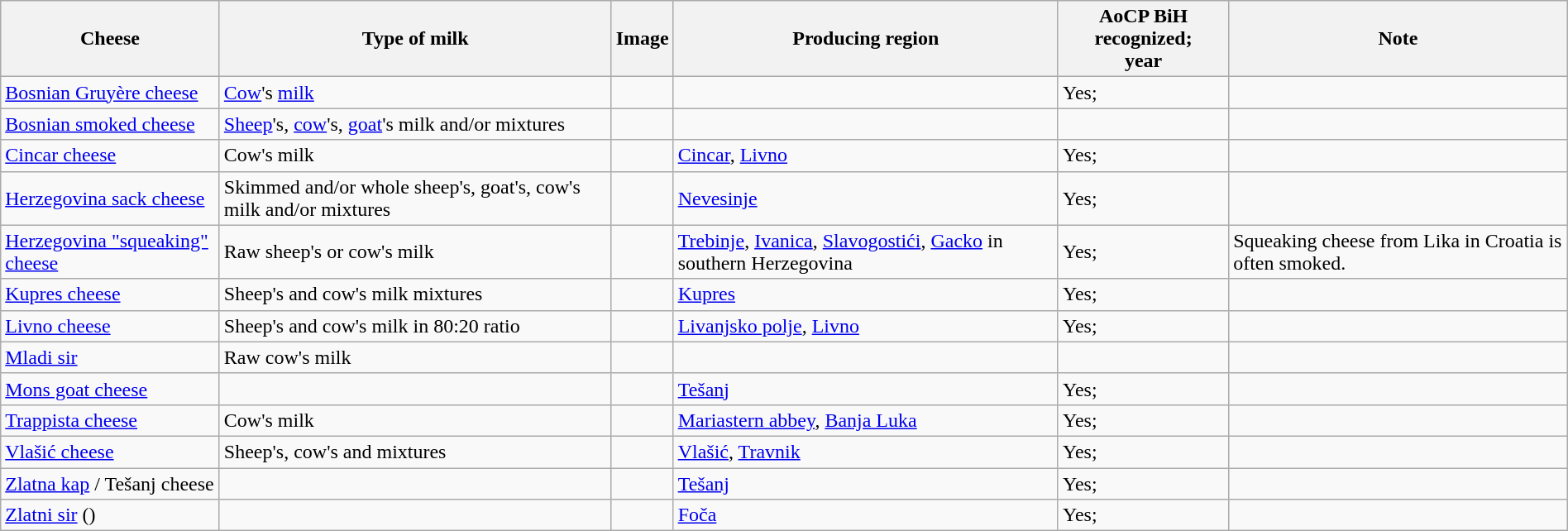<table class="sortable wikitable" style="width:100%; text-align:left">
<tr>
<th>Cheese</th>
<th>Type of milk</th>
<th>Image</th>
<th>Producing region</th>
<th>AoCP BiH recognized;<br> year</th>
<th>Note</th>
</tr>
<tr>
<td><a href='#'>Bosnian Gruyère cheese</a></td>
<td><a href='#'>Cow</a>'s <a href='#'>milk</a></td>
<td></td>
<td></td>
<td>Yes;</td>
<td></td>
</tr>
<tr>
<td><a href='#'>Bosnian smoked cheese</a></td>
<td><a href='#'>Sheep</a>'s, <a href='#'>cow</a>'s, <a href='#'>goat</a>'s milk and/or mixtures</td>
<td></td>
<td></td>
<td></td>
<td></td>
</tr>
<tr>
<td><a href='#'>Cincar cheese</a></td>
<td>Cow's milk</td>
<td></td>
<td><a href='#'>Cincar</a>, <a href='#'>Livno</a></td>
<td>Yes;</td>
<td></td>
</tr>
<tr>
<td><a href='#'>Herzegovina sack cheese</a></td>
<td>Skimmed and/or whole sheep's, goat's, cow's milk and/or mixtures</td>
<td></td>
<td><a href='#'>Nevesinje</a></td>
<td>Yes;</td>
<td></td>
</tr>
<tr>
<td><a href='#'>Herzegovina "squeaking" cheese</a></td>
<td>Raw sheep's or cow's milk</td>
<td></td>
<td><a href='#'>Trebinje</a>, <a href='#'>Ivanica</a>, <a href='#'>Slavogostići</a>, <a href='#'>Gacko</a> in southern Herzegovina</td>
<td>Yes;</td>
<td>Squeaking cheese from Lika in Croatia is often smoked.</td>
</tr>
<tr>
<td><a href='#'>Kupres cheese</a></td>
<td>Sheep's and cow's milk mixtures</td>
<td></td>
<td><a href='#'>Kupres</a></td>
<td>Yes;</td>
<td></td>
</tr>
<tr>
<td><a href='#'>Livno cheese</a></td>
<td>Sheep's and cow's milk in 80:20 ratio</td>
<td></td>
<td><a href='#'>Livanjsko polje</a>, <a href='#'>Livno</a></td>
<td>Yes;</td>
<td></td>
</tr>
<tr>
<td><a href='#'>Mladi sir</a></td>
<td>Raw cow's milk</td>
<td></td>
<td></td>
<td></td>
<td></td>
</tr>
<tr>
<td><a href='#'>Mons goat cheese</a></td>
<td></td>
<td></td>
<td><a href='#'>Tešanj</a></td>
<td>Yes;</td>
<td></td>
</tr>
<tr>
<td><a href='#'>Trappista cheese</a></td>
<td>Cow's milk</td>
<td></td>
<td><a href='#'>Mariastern abbey</a>, <a href='#'>Banja Luka</a></td>
<td>Yes;</td>
<td></td>
</tr>
<tr>
<td><a href='#'>Vlašić cheese</a></td>
<td>Sheep's, cow's and mixtures</td>
<td></td>
<td><a href='#'>Vlašić</a>, <a href='#'>Travnik</a></td>
<td>Yes;</td>
<td></td>
</tr>
<tr>
<td><a href='#'>Zlatna kap</a> / Tešanj cheese </td>
<td></td>
<td></td>
<td><a href='#'>Tešanj</a></td>
<td>Yes;</td>
<td></td>
</tr>
<tr>
<td><a href='#'>Zlatni sir</a> ()</td>
<td></td>
<td></td>
<td><a href='#'>Foča</a></td>
<td>Yes;</td>
<td></td>
</tr>
</table>
